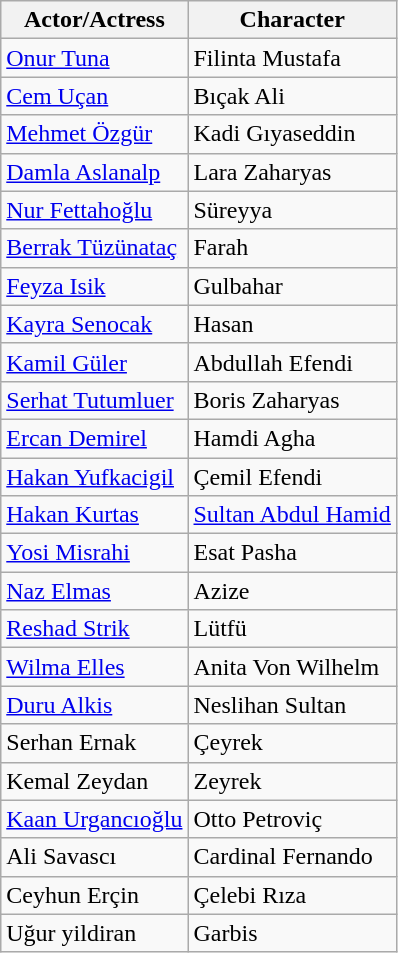<table class="wikitable" border="1">
<tr>
<th>Actor/Actress</th>
<th>Character</th>
</tr>
<tr>
<td><a href='#'>Onur Tuna</a></td>
<td>Filinta Mustafa</td>
</tr>
<tr>
<td><a href='#'>Cem Uçan</a></td>
<td>Bıçak Ali</td>
</tr>
<tr>
<td><a href='#'>Mehmet Özgür</a></td>
<td>Kadi Gıyaseddin</td>
</tr>
<tr>
<td><a href='#'>Damla Aslanalp</a></td>
<td>Lara Zaharyas</td>
</tr>
<tr>
<td><a href='#'>Nur Fettahoğlu</a></td>
<td>Süreyya</td>
</tr>
<tr>
<td><a href='#'>Berrak Tüzünataç</a></td>
<td>Farah</td>
</tr>
<tr>
<td><a href='#'>Feyza Isik</a></td>
<td>Gulbahar</td>
</tr>
<tr>
<td><a href='#'>Kayra Senocak</a></td>
<td>Hasan</td>
</tr>
<tr>
<td><a href='#'>Kamil Güler</a></td>
<td>Abdullah Efendi</td>
</tr>
<tr>
<td><a href='#'>Serhat Tutumluer</a></td>
<td>Boris Zaharyas</td>
</tr>
<tr>
<td><a href='#'>Ercan Demirel</a></td>
<td>Hamdi Agha</td>
</tr>
<tr>
<td><a href='#'>Hakan Yufkacigil</a></td>
<td>Çemil Efendi</td>
</tr>
<tr>
<td><a href='#'>Hakan Kurtas</a></td>
<td><a href='#'>Sultan Abdul Hamid</a></td>
</tr>
<tr>
<td><a href='#'>Yosi Misrahi</a></td>
<td>Esat Pasha</td>
</tr>
<tr>
<td><a href='#'>Naz Elmas</a></td>
<td>Azize</td>
</tr>
<tr>
<td><a href='#'>Reshad Strik</a></td>
<td>Lütfü</td>
</tr>
<tr>
<td><a href='#'>Wilma Elles</a></td>
<td>Anita Von Wilhelm</td>
</tr>
<tr>
<td><a href='#'>Duru Alkis</a></td>
<td>Neslihan Sultan</td>
</tr>
<tr>
<td>Serhan Ernak</td>
<td>Çeyrek</td>
</tr>
<tr>
<td>Kemal Zeydan</td>
<td>Zeyrek</td>
</tr>
<tr>
<td><a href='#'>Kaan Urgancıoğlu</a></td>
<td>Otto Petroviç</td>
</tr>
<tr>
<td>Ali Savascı</td>
<td>Cardinal Fernando</td>
</tr>
<tr>
<td>Ceyhun Erçin</td>
<td>Çelebi Rıza</td>
</tr>
<tr>
<td>Uğur yildiran</td>
<td>Garbis</td>
</tr>
</table>
